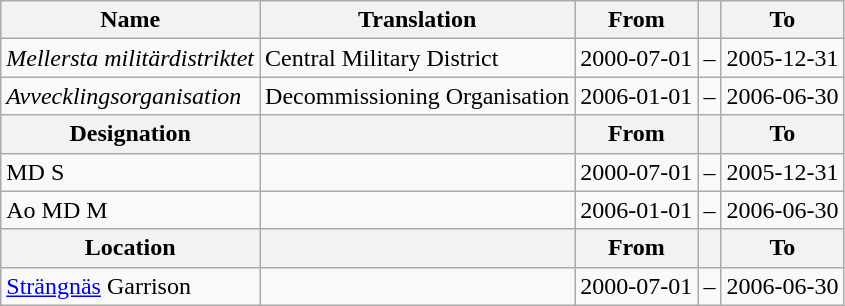<table class="wikitable">
<tr>
<th style="font-weight:bold;">Name</th>
<th style="font-weight:bold;">Translation</th>
<th style="text-align: center; font-weight:bold;">From</th>
<th></th>
<th style="text-align: center; font-weight:bold;">To</th>
</tr>
<tr>
<td style="font-style:italic;">Mellersta militärdistriktet</td>
<td>Central Military District</td>
<td>2000-07-01</td>
<td>–</td>
<td>2005-12-31</td>
</tr>
<tr>
<td style="font-style:italic;">Avvecklingsorganisation</td>
<td>Decommissioning Organisation</td>
<td>2006-01-01</td>
<td>–</td>
<td>2006-06-30</td>
</tr>
<tr>
<th style="font-weight:bold;">Designation</th>
<th style="font-weight:bold;"></th>
<th style="text-align: center; font-weight:bold;">From</th>
<th></th>
<th style="text-align: center; font-weight:bold;">To</th>
</tr>
<tr>
<td>MD S</td>
<td></td>
<td style="text-align: center;">2000-07-01</td>
<td style="text-align: center;">–</td>
<td style="text-align: center;">2005-12-31</td>
</tr>
<tr>
<td>Ao MD M</td>
<td></td>
<td style="text-align: center;">2006-01-01</td>
<td style="text-align: center;">–</td>
<td style="text-align: center;">2006-06-30</td>
</tr>
<tr>
<th style="font-weight:bold;">Location</th>
<th style="font-weight:bold;"></th>
<th style="text-align: center; font-weight:bold;">From</th>
<th></th>
<th style="text-align: center; font-weight:bold;">To</th>
</tr>
<tr>
<td><a href='#'>Strängnäs</a> Garrison</td>
<td></td>
<td style="text-align: center;">2000-07-01</td>
<td style="text-align: center;">–</td>
<td style="text-align: center;">2006-06-30</td>
</tr>
</table>
